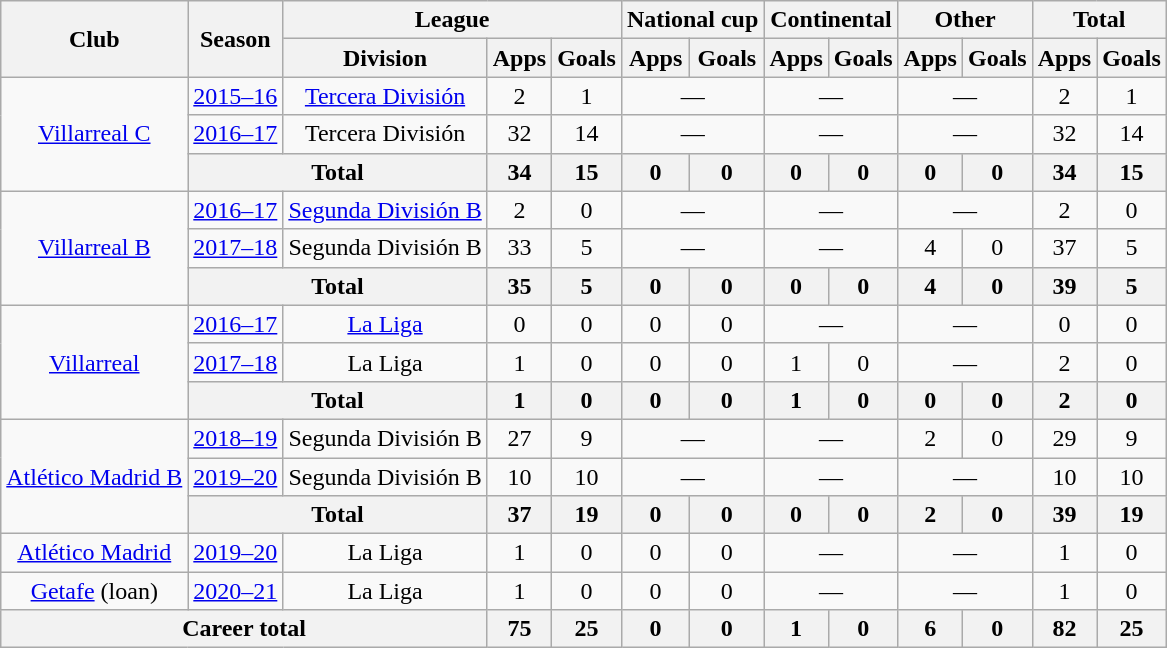<table class="wikitable" style="text-align:center">
<tr>
<th rowspan="2">Club</th>
<th rowspan="2">Season</th>
<th colspan="3">League</th>
<th colspan="2">National cup</th>
<th colspan="2">Continental</th>
<th colspan="2">Other</th>
<th colspan="2">Total</th>
</tr>
<tr>
<th>Division</th>
<th>Apps</th>
<th>Goals</th>
<th>Apps</th>
<th>Goals</th>
<th>Apps</th>
<th>Goals</th>
<th>Apps</th>
<th>Goals</th>
<th>Apps</th>
<th>Goals</th>
</tr>
<tr>
<td rowspan="3"><a href='#'>Villarreal C</a></td>
<td><a href='#'>2015–16</a></td>
<td><a href='#'>Tercera División</a></td>
<td>2</td>
<td>1</td>
<td colspan="2">—</td>
<td colspan="2">—</td>
<td colspan="2">—</td>
<td>2</td>
<td>1</td>
</tr>
<tr>
<td><a href='#'>2016–17</a></td>
<td>Tercera División</td>
<td>32</td>
<td>14</td>
<td colspan="2">—</td>
<td colspan="2">—</td>
<td colspan="2">—</td>
<td>32</td>
<td>14</td>
</tr>
<tr>
<th colspan="2">Total</th>
<th>34</th>
<th>15</th>
<th>0</th>
<th>0</th>
<th>0</th>
<th>0</th>
<th>0</th>
<th>0</th>
<th>34</th>
<th>15</th>
</tr>
<tr>
<td rowspan="3"><a href='#'>Villarreal B</a></td>
<td><a href='#'>2016–17</a></td>
<td><a href='#'>Segunda División B</a></td>
<td>2</td>
<td>0</td>
<td colspan="2">—</td>
<td colspan="2">—</td>
<td colspan="2">—</td>
<td>2</td>
<td>0</td>
</tr>
<tr>
<td><a href='#'>2017–18</a></td>
<td>Segunda División B</td>
<td>33</td>
<td>5</td>
<td colspan="2">—</td>
<td colspan="2">—</td>
<td>4</td>
<td>0</td>
<td>37</td>
<td>5</td>
</tr>
<tr>
<th colspan="2">Total</th>
<th>35</th>
<th>5</th>
<th>0</th>
<th>0</th>
<th>0</th>
<th>0</th>
<th>4</th>
<th>0</th>
<th>39</th>
<th>5</th>
</tr>
<tr>
<td rowspan="3"><a href='#'>Villarreal</a></td>
<td><a href='#'>2016–17</a></td>
<td><a href='#'>La Liga</a></td>
<td>0</td>
<td>0</td>
<td>0</td>
<td>0</td>
<td colspan="2">—</td>
<td colspan="2">—</td>
<td>0</td>
<td>0</td>
</tr>
<tr>
<td><a href='#'>2017–18</a></td>
<td>La Liga</td>
<td>1</td>
<td>0</td>
<td>0</td>
<td>0</td>
<td>1</td>
<td>0</td>
<td colspan="2">—</td>
<td>2</td>
<td>0</td>
</tr>
<tr>
<th colspan="2">Total</th>
<th>1</th>
<th>0</th>
<th>0</th>
<th>0</th>
<th>1</th>
<th>0</th>
<th>0</th>
<th>0</th>
<th>2</th>
<th>0</th>
</tr>
<tr>
<td rowspan="3"><a href='#'>Atlético Madrid B</a></td>
<td><a href='#'>2018–19</a></td>
<td>Segunda División B</td>
<td>27</td>
<td>9</td>
<td colspan="2">—</td>
<td colspan="2">—</td>
<td>2</td>
<td>0</td>
<td>29</td>
<td>9</td>
</tr>
<tr>
<td><a href='#'>2019–20</a></td>
<td>Segunda División B</td>
<td>10</td>
<td>10</td>
<td colspan="2">—</td>
<td colspan="2">—</td>
<td colspan="2">—</td>
<td>10</td>
<td>10</td>
</tr>
<tr>
<th colspan="2">Total</th>
<th>37</th>
<th>19</th>
<th>0</th>
<th>0</th>
<th>0</th>
<th>0</th>
<th>2</th>
<th>0</th>
<th>39</th>
<th>19</th>
</tr>
<tr>
<td><a href='#'>Atlético Madrid</a></td>
<td><a href='#'>2019–20</a></td>
<td>La Liga</td>
<td>1</td>
<td>0</td>
<td>0</td>
<td>0</td>
<td colspan="2">—</td>
<td colspan="2">—</td>
<td>1</td>
<td>0</td>
</tr>
<tr>
<td><a href='#'>Getafe</a> (loan)</td>
<td><a href='#'>2020–21</a></td>
<td>La Liga</td>
<td>1</td>
<td>0</td>
<td>0</td>
<td>0</td>
<td colspan="2">—</td>
<td colspan="2">—</td>
<td>1</td>
<td>0</td>
</tr>
<tr>
<th colspan="3">Career total</th>
<th>75</th>
<th>25</th>
<th>0</th>
<th>0</th>
<th>1</th>
<th>0</th>
<th>6</th>
<th>0</th>
<th>82</th>
<th>25</th>
</tr>
</table>
